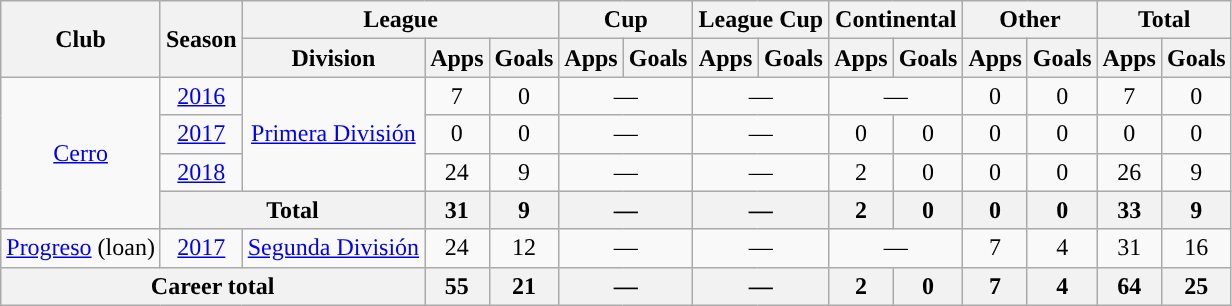<table class="wikitable" style="text-align:center">
<tr>
<th rowspan="2">Club</th>
<th rowspan="2">Season</th>
<th colspan="3">League</th>
<th colspan="2">Cup</th>
<th colspan="2">League Cup</th>
<th colspan="2">Continental</th>
<th colspan="2">Other</th>
<th colspan="2">Total</th>
</tr>
<tr>
<th>Division</th>
<th>Apps</th>
<th>Goals</th>
<th>Apps</th>
<th>Goals</th>
<th>Apps</th>
<th>Goals</th>
<th>Apps</th>
<th>Goals</th>
<th>Apps</th>
<th>Goals</th>
<th>Apps</th>
<th>Goals</th>
</tr>
<tr>
<td rowspan="4"><a href='#'>Cerro</a></td>
<td><a href='#'>2016</a></td>
<td rowspan="3"><a href='#'>Primera División</a></td>
<td>7</td>
<td>0</td>
<td colspan="2">—</td>
<td colspan="2">—</td>
<td colspan="2">—</td>
<td>0</td>
<td>0</td>
<td>7</td>
<td>0</td>
</tr>
<tr>
<td><a href='#'>2017</a></td>
<td>0</td>
<td>0</td>
<td colspan="2">—</td>
<td colspan="2">—</td>
<td>0</td>
<td>0</td>
<td>0</td>
<td>0</td>
<td>0</td>
<td>0</td>
</tr>
<tr>
<td><a href='#'>2018</a></td>
<td>24</td>
<td>9</td>
<td colspan="2">—</td>
<td colspan="2">—</td>
<td>2</td>
<td>0</td>
<td>0</td>
<td>0</td>
<td>26</td>
<td>9</td>
</tr>
<tr>
<th colspan="2">Total</th>
<th>31</th>
<th>9</th>
<th colspan="2">—</th>
<th colspan="2">—</th>
<th>2</th>
<th>0</th>
<th>0</th>
<th>0</th>
<th>33</th>
<th>9</th>
</tr>
<tr>
<td rowspan="1"><a href='#'>Progreso</a> (loan)</td>
<td><a href='#'>2017</a></td>
<td rowspan="1"><a href='#'>Segunda División</a></td>
<td>24</td>
<td>12</td>
<td colspan="2">—</td>
<td colspan="2">—</td>
<td colspan="2">—</td>
<td>7</td>
<td>4</td>
<td>31</td>
<td>16</td>
</tr>
<tr>
<th colspan="3">Career total</th>
<th>55</th>
<th>21</th>
<th colspan="2">—</th>
<th colspan="2">—</th>
<th>2</th>
<th>0</th>
<th>7</th>
<th>4</th>
<th>64</th>
<th>25</th>
</tr>
</table>
